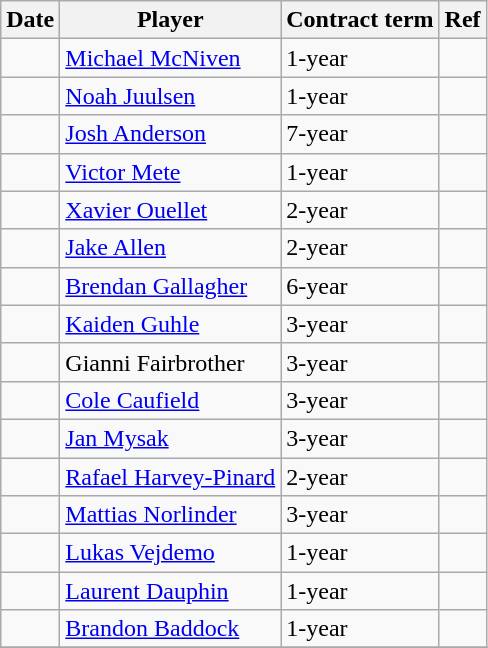<table class="wikitable">
<tr>
<th>Date</th>
<th>Player</th>
<th>Contract term</th>
<th>Ref</th>
</tr>
<tr>
<td></td>
<td><a href='#'>Michael McNiven</a></td>
<td>1-year</td>
<td></td>
</tr>
<tr>
<td></td>
<td><a href='#'>Noah Juulsen</a></td>
<td>1-year</td>
<td></td>
</tr>
<tr>
<td></td>
<td><a href='#'>Josh Anderson</a></td>
<td>7-year</td>
<td></td>
</tr>
<tr>
<td></td>
<td><a href='#'>Victor Mete</a></td>
<td>1-year</td>
<td></td>
</tr>
<tr>
<td></td>
<td><a href='#'>Xavier Ouellet</a></td>
<td>2-year</td>
<td></td>
</tr>
<tr>
<td></td>
<td><a href='#'>Jake Allen</a></td>
<td>2-year</td>
<td></td>
</tr>
<tr>
<td></td>
<td><a href='#'>Brendan Gallagher</a></td>
<td>6-year</td>
<td></td>
</tr>
<tr>
<td></td>
<td><a href='#'>Kaiden Guhle</a></td>
<td>3-year</td>
<td></td>
</tr>
<tr>
<td></td>
<td>Gianni Fairbrother</td>
<td>3-year</td>
<td></td>
</tr>
<tr>
<td></td>
<td><a href='#'>Cole Caufield</a></td>
<td>3-year</td>
<td></td>
</tr>
<tr>
<td></td>
<td><a href='#'>Jan Mysak</a></td>
<td>3-year</td>
<td></td>
</tr>
<tr>
<td></td>
<td><a href='#'>Rafael Harvey-Pinard</a></td>
<td>2-year</td>
<td></td>
</tr>
<tr>
<td></td>
<td><a href='#'>Mattias Norlinder</a></td>
<td>3-year</td>
<td></td>
</tr>
<tr>
<td></td>
<td><a href='#'>Lukas Vejdemo</a></td>
<td>1-year</td>
<td></td>
</tr>
<tr>
<td></td>
<td><a href='#'>Laurent Dauphin</a></td>
<td>1-year</td>
<td></td>
</tr>
<tr>
<td></td>
<td><a href='#'>Brandon Baddock</a></td>
<td>1-year</td>
<td></td>
</tr>
<tr>
</tr>
</table>
